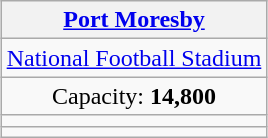<table class="wikitable" style="margin-left: auto; margin-right: auto; border: none;text-align:center">
<tr>
<th><a href='#'>Port Moresby</a></th>
</tr>
<tr>
<td><a href='#'>National Football Stadium</a></td>
</tr>
<tr>
<td>Capacity: <strong>14,800</strong></td>
</tr>
<tr>
<td></td>
</tr>
<tr>
<td></td>
</tr>
</table>
